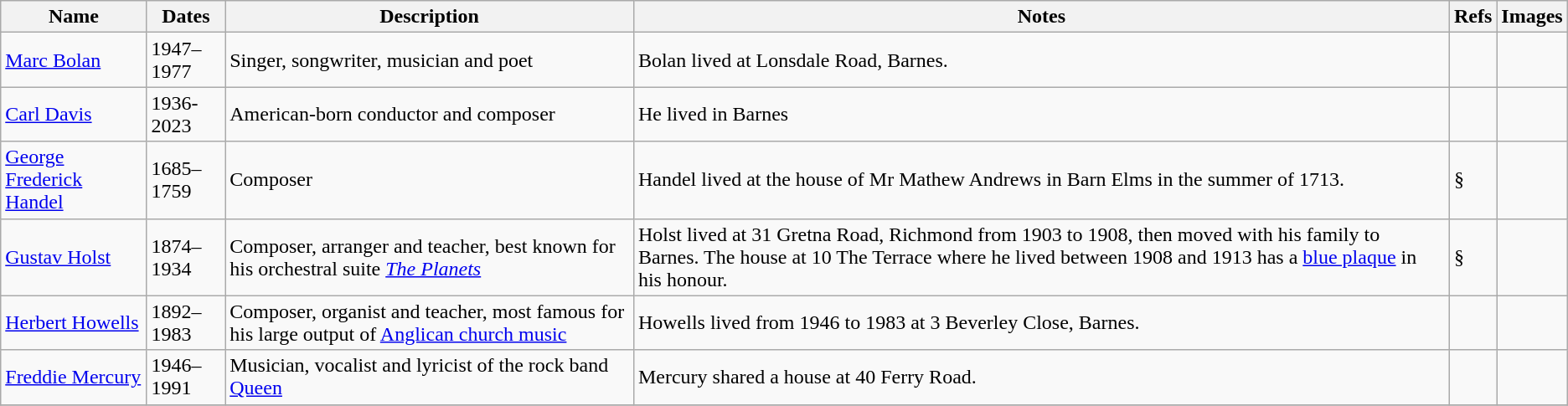<table class="wikitable sortable">
<tr>
<th>Name</th>
<th>Dates</th>
<th>Description</th>
<th>Notes</th>
<th>Refs</th>
<th>Images</th>
</tr>
<tr>
<td><a href='#'>Marc Bolan</a></td>
<td>1947–1977</td>
<td>Singer, songwriter, musician and poet</td>
<td>Bolan lived at Lonsdale Road, Barnes.</td>
<td></td>
<td></td>
</tr>
<tr>
<td><a href='#'>Carl Davis</a></td>
<td>1936-2023</td>
<td>American-born conductor and composer</td>
<td>He lived in Barnes</td>
<td></td>
<td></td>
</tr>
<tr>
<td><a href='#'>George Frederick Handel</a></td>
<td>1685–1759</td>
<td>Composer</td>
<td>Handel lived at the house of Mr Mathew Andrews in Barn Elms in the summer of 1713.</td>
<td>§</td>
<td></td>
</tr>
<tr>
<td><a href='#'>Gustav Holst</a></td>
<td>1874–1934</td>
<td>Composer, arranger and teacher, best known for his orchestral suite <em><a href='#'>The Planets</a></em></td>
<td>Holst lived at 31 Gretna Road, Richmond from 1903 to 1908, then moved with his family to Barnes. The house at 10 The Terrace where he lived between 1908 and 1913 has a <a href='#'>blue plaque</a> in his honour.</td>
<td>§</td>
<td></td>
</tr>
<tr>
<td><a href='#'>Herbert Howells</a></td>
<td>1892–1983</td>
<td>Composer, organist and teacher, most famous for his large output of <a href='#'>Anglican church music</a></td>
<td>Howells lived from 1946 to 1983 at 3 Beverley Close, Barnes.</td>
<td></td>
<td></td>
</tr>
<tr>
<td><a href='#'>Freddie Mercury</a></td>
<td>1946–1991</td>
<td>Musician, vocalist and lyricist of the rock band <a href='#'>Queen</a></td>
<td>Mercury shared a house at 40 Ferry Road.</td>
<td></td>
<td></td>
</tr>
<tr>
</tr>
</table>
